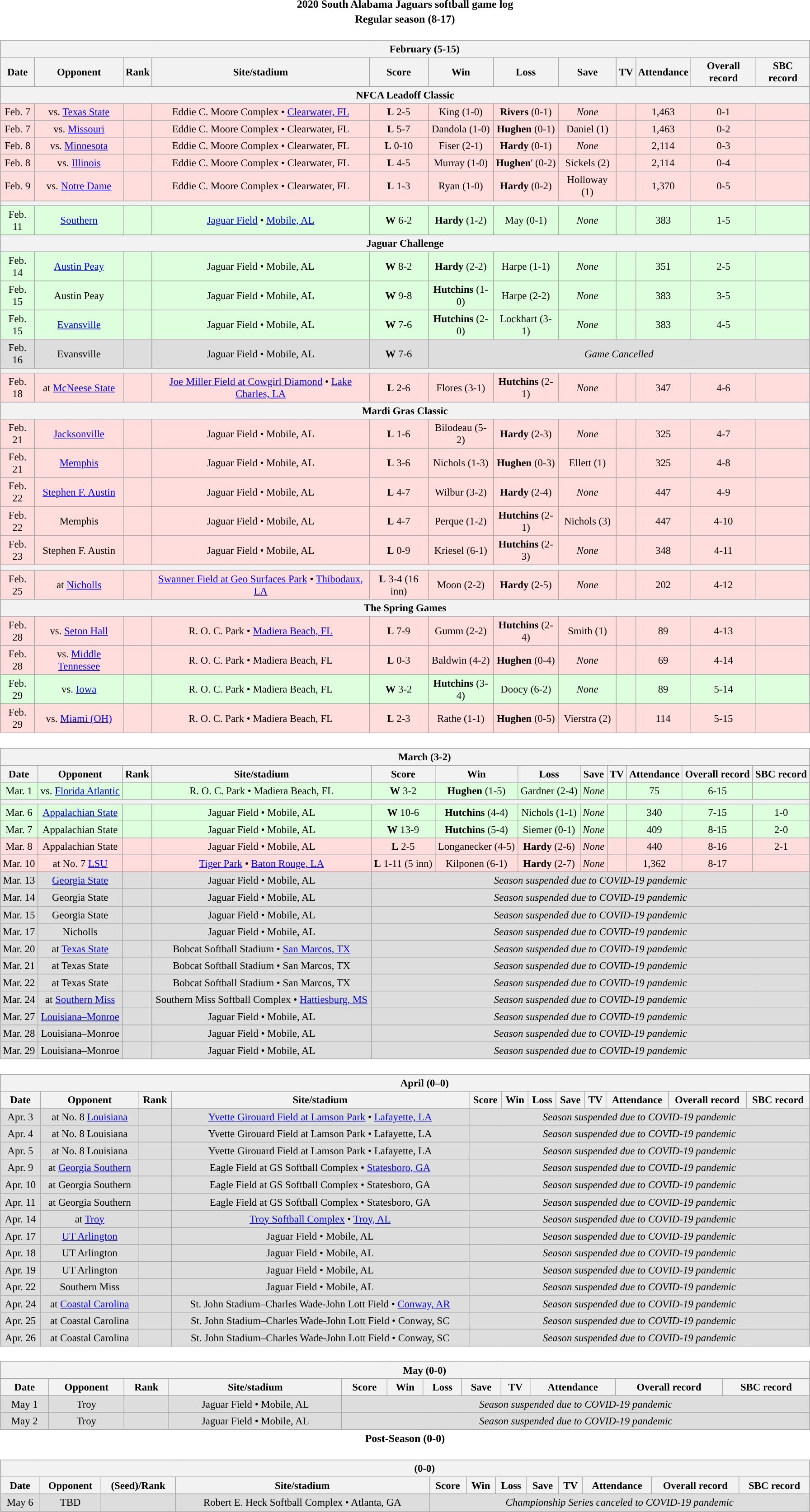<table class="toccolours" width=95% style="clear:both; margin:1.5em auto; text-align:center;">
<tr>
<th colspan=2>2020 South Alabama Jaguars softball game log</th>
</tr>
<tr>
<th colspan=2>Regular season (8-17)</th>
</tr>
<tr valign="top">
<td><br><table class="wikitable collapsible" style="margin:auto; width:100%; text-align:center; font-size:95%">
<tr>
<th colspan=12 style="padding-left:4em;">February (5-15)</th>
</tr>
<tr>
<th>Date</th>
<th>Opponent</th>
<th>Rank</th>
<th>Site/stadium</th>
<th>Score</th>
<th>Win</th>
<th>Loss</th>
<th>Save</th>
<th>TV</th>
<th>Attendance</th>
<th>Overall record</th>
<th>SBC record</th>
</tr>
<tr>
<th colspan=12>NFCA Leadoff Classic</th>
</tr>
<tr align="center" bgcolor=#ffdddd>
<td>Feb. 7</td>
<td>vs. <a href='#'>Texas State</a></td>
<td></td>
<td>Eddie C. Moore Complex • <a href='#'>Clearwater, FL</a></td>
<td><strong>L</strong> 2-5</td>
<td>King (1-0)</td>
<td><strong>Rivers</strong> (0-1)</td>
<td><em>None</em></td>
<td></td>
<td>1,463</td>
<td>0-1</td>
<td></td>
</tr>
<tr align="center" bgcolor=#ffdddd>
<td>Feb. 7</td>
<td>vs. <a href='#'>Missouri</a></td>
<td></td>
<td>Eddie C. Moore Complex • Clearwater, FL</td>
<td><strong>L</strong> 5-7</td>
<td>Dandola (1-0)</td>
<td><strong>Hughen</strong> (0-1)</td>
<td>Daniel (1)</td>
<td></td>
<td>1,463</td>
<td>0-2</td>
<td></td>
</tr>
<tr align="center" bgcolor=#ffdddd>
<td>Feb. 8</td>
<td>vs. <a href='#'>Minnesota</a></td>
<td></td>
<td>Eddie C. Moore Complex • Clearwater, FL</td>
<td><strong>L</strong> 0-10</td>
<td>Fiser (2-1)</td>
<td><strong>Hardy</strong> (0-1)</td>
<td><em>None</em></td>
<td></td>
<td>2,114</td>
<td>0-3</td>
<td></td>
</tr>
<tr align="center" bgcolor=#ffdddd>
<td>Feb. 8</td>
<td>vs. <a href='#'>Illinois</a></td>
<td></td>
<td>Eddie C. Moore Complex • Clearwater, FL</td>
<td><strong>L</strong> 4-5</td>
<td>Murray (1-0)</td>
<td><strong>Hughen</strong>' (0-2)</td>
<td>Sickels (2)</td>
<td></td>
<td>2,114</td>
<td>0-4</td>
<td></td>
</tr>
<tr align="center" bgcolor=#ffdddd>
<td>Feb. 9</td>
<td>vs. <a href='#'>Notre Dame</a></td>
<td></td>
<td>Eddie C. Moore Complex • Clearwater, FL</td>
<td><strong>L</strong> 1-3</td>
<td>Ryan (1-0)</td>
<td><strong>Hardy</strong> (0-2)</td>
<td>Holloway (1)</td>
<td></td>
<td>1,370</td>
<td>0-5</td>
<td></td>
</tr>
<tr>
<th colspan=12></th>
</tr>
<tr align="center" bgcolor=#ddffdd>
<td>Feb. 11</td>
<td><a href='#'>Southern</a></td>
<td></td>
<td><a href='#'>Jaguar Field</a> • <a href='#'>Mobile, AL</a></td>
<td><strong>W</strong> 6-2</td>
<td><strong>Hardy</strong> (1-2)</td>
<td>May (0-1)</td>
<td><em>None</em></td>
<td></td>
<td>383</td>
<td>1-5</td>
<td></td>
</tr>
<tr>
<th colspan=12>Jaguar Challenge</th>
</tr>
<tr align="center" bgcolor=#ddffdd>
<td>Feb. 14</td>
<td><a href='#'>Austin Peay</a></td>
<td></td>
<td>Jaguar Field • Mobile, AL</td>
<td><strong>W</strong> 8-2</td>
<td><strong>Hardy</strong> (2-2)</td>
<td>Harpe (1-1)</td>
<td><em>None</em></td>
<td></td>
<td>351</td>
<td>2-5</td>
<td></td>
</tr>
<tr align="center" bgcolor=#ddffdd>
<td>Feb. 15</td>
<td>Austin Peay</td>
<td></td>
<td>Jaguar Field • Mobile, AL</td>
<td><strong>W</strong> 9-8</td>
<td><strong>Hutchins</strong> (1-0)</td>
<td>Harpe (2-2)</td>
<td><em>None</em></td>
<td></td>
<td>383</td>
<td>3-5</td>
<td></td>
</tr>
<tr align="center" bgcolor=#ddffdd>
<td>Feb. 15</td>
<td><a href='#'>Evansville</a></td>
<td></td>
<td>Jaguar Field • Mobile, AL</td>
<td><strong>W</strong> 7-6</td>
<td><strong>Hutchins</strong> (2-0)</td>
<td>Lockhart (3-1)</td>
<td><em>None</em></td>
<td></td>
<td>383</td>
<td>4-5</td>
<td></td>
</tr>
<tr align="center" bgcolor=#dddddd>
<td>Feb. 16</td>
<td>Evansville</td>
<td></td>
<td>Jaguar Field • Mobile, AL</td>
<td><strong>W</strong> 7-6</td>
<td colspan=8><em>Game Cancelled</em></td>
</tr>
<tr>
<th colspan=12></th>
</tr>
<tr align="center" bgcolor=#ffdddd>
<td>Feb. 18</td>
<td>at <a href='#'>McNeese State</a></td>
<td></td>
<td><a href='#'>Joe Miller Field at Cowgirl Diamond</a> • <a href='#'>Lake Charles, LA</a></td>
<td><strong>L</strong> 2-6</td>
<td>Flores (3-1)</td>
<td><strong>Hutchins</strong> (2-1)</td>
<td><em>None</em></td>
<td></td>
<td>347</td>
<td>4-6</td>
<td></td>
</tr>
<tr>
<th colspan=12>Mardi Gras Classic</th>
</tr>
<tr align="center" bgcolor=#ffdddd>
<td>Feb. 21</td>
<td><a href='#'>Jacksonville</a></td>
<td></td>
<td>Jaguar Field • Mobile, AL</td>
<td><strong>L</strong> 1-6</td>
<td>Bilodeau (5-2)</td>
<td><strong>Hardy</strong> (2-3)</td>
<td><em>None</em></td>
<td></td>
<td>325</td>
<td>4-7</td>
<td></td>
</tr>
<tr align="center" bgcolor=#ffdddd>
<td>Feb. 21</td>
<td><a href='#'>Memphis</a></td>
<td></td>
<td>Jaguar Field • Mobile, AL</td>
<td><strong>L</strong> 3-6</td>
<td>Nichols (1-3)</td>
<td><strong>Hughen</strong> (0-3)</td>
<td>Ellett (1)</td>
<td></td>
<td>325</td>
<td>4-8</td>
<td></td>
</tr>
<tr align="center" bgcolor=#ffdddd>
<td>Feb. 22</td>
<td><a href='#'>Stephen F. Austin</a></td>
<td></td>
<td>Jaguar Field • Mobile, AL</td>
<td><strong>L</strong> 4-7</td>
<td>Wilbur (3-2)</td>
<td><strong>Hardy</strong> (2-4)</td>
<td><em>None</em></td>
<td></td>
<td>447</td>
<td>4-9</td>
<td></td>
</tr>
<tr align="center" bgcolor=#ffdddd>
<td>Feb. 22</td>
<td>Memphis</td>
<td></td>
<td>Jaguar Field • Mobile, AL</td>
<td><strong>L</strong> 4-7</td>
<td>Perque (1-2)</td>
<td><strong>Hutchins</strong> (2-1)</td>
<td>Nichols (3)</td>
<td></td>
<td>447</td>
<td>4-10</td>
<td></td>
</tr>
<tr align="center" bgcolor=#ffdddd>
<td>Feb. 23</td>
<td>Stephen F. Austin</td>
<td></td>
<td>Jaguar Field • Mobile, AL</td>
<td><strong>L</strong> 0-9</td>
<td>Kriesel (6-1)</td>
<td><strong>Hutchins</strong> (2-3)</td>
<td><em>None</em></td>
<td></td>
<td>348</td>
<td>4-11</td>
<td></td>
</tr>
<tr>
<th colspan=12></th>
</tr>
<tr align="center" bgcolor=#ffdddd>
<td>Feb. 25</td>
<td>at <a href='#'>Nicholls</a></td>
<td></td>
<td><a href='#'>Swanner Field at Geo Surfaces Park</a> • <a href='#'>Thibodaux, LA</a></td>
<td><strong>L</strong> 3-4 (16 inn)</td>
<td>Moon (2-2)</td>
<td><strong>Hardy</strong> (2-5)</td>
<td><em>None</em></td>
<td></td>
<td>202</td>
<td>4-12</td>
<td></td>
</tr>
<tr>
<th colspan=12>The Spring Games</th>
</tr>
<tr align="center" bgcolor=#ffdddd>
<td>Feb. 28</td>
<td>vs. <a href='#'>Seton Hall</a></td>
<td></td>
<td>R. O. C. Park • <a href='#'>Madiera Beach, FL</a></td>
<td><strong>L</strong> 7-9</td>
<td>Gumm (2-2)</td>
<td><strong>Hutchins</strong> (2-4)</td>
<td>Smith (1)</td>
<td></td>
<td>89</td>
<td>4-13</td>
<td></td>
</tr>
<tr align="center" bgcolor=#ffdddd>
<td>Feb. 28</td>
<td>vs. <a href='#'>Middle Tennessee</a></td>
<td></td>
<td>R. O. C. Park • Madiera Beach, FL</td>
<td><strong>L</strong> 0-3</td>
<td>Baldwin (4-2)</td>
<td><strong>Hughen</strong> (0-4)</td>
<td><em>None</em></td>
<td></td>
<td>69</td>
<td>4-14</td>
<td></td>
</tr>
<tr align="center" bgcolor=#ddffdd>
<td>Feb. 29</td>
<td>vs. <a href='#'>Iowa</a></td>
<td></td>
<td>R. O. C. Park • Madiera Beach, FL</td>
<td><strong>W</strong> 3-2</td>
<td><strong>Hutchins</strong> (3-4)</td>
<td>Doocy (6-2)</td>
<td><em>None</em></td>
<td></td>
<td>89</td>
<td>5-14</td>
<td></td>
</tr>
<tr align="center" bgcolor=#ffdddd>
<td>Feb. 29</td>
<td>vs. <a href='#'>Miami (OH)</a></td>
<td></td>
<td>R. O. C. Park • Madiera Beach, FL</td>
<td><strong>L</strong> 2-3</td>
<td>Rathe (1-1)</td>
<td><strong>Hughen</strong> (0-5)</td>
<td>Vierstra (2)</td>
<td></td>
<td>114</td>
<td>5-15</td>
<td></td>
</tr>
</table>
</td>
</tr>
<tr>
<td><br><table class="wikitable collapsible " style="margin:auto; width:100%; text-align:center; font-size:95%">
<tr>
<th colspan=12 style="padding-left:4em;">March (3-2)</th>
</tr>
<tr>
<th>Date</th>
<th>Opponent</th>
<th>Rank</th>
<th>Site/stadium</th>
<th>Score</th>
<th>Win</th>
<th>Loss</th>
<th>Save</th>
<th>TV</th>
<th>Attendance</th>
<th>Overall record</th>
<th>SBC record</th>
</tr>
<tr align="center" bgcolor=#ddffdd>
<td>Mar. 1</td>
<td>vs. <a href='#'>Florida Atlantic</a></td>
<td></td>
<td>R. O. C. Park • Madiera Beach, FL</td>
<td><strong>W</strong> 3-2</td>
<td><strong>Hughen</strong> (1-5)</td>
<td>Gardner (2-4)</td>
<td><em>None</em></td>
<td></td>
<td>75</td>
<td>6-15</td>
<td></td>
</tr>
<tr>
<th colspan=12></th>
</tr>
<tr align="center" bgcolor=#ddffdd>
<td>Mar. 6</td>
<td><a href='#'>Appalachian State</a></td>
<td></td>
<td>Jaguar Field • Mobile, AL</td>
<td><strong>W</strong> 10-6</td>
<td><strong>Hutchins</strong> (4-4)</td>
<td>Nichols (1-1)</td>
<td><em>None</em></td>
<td></td>
<td>340</td>
<td>7-15</td>
<td>1-0</td>
</tr>
<tr align="center" bgcolor=#ddffdd>
<td>Mar. 7</td>
<td>Appalachian State</td>
<td></td>
<td>Jaguar Field • Mobile, AL</td>
<td><strong>W</strong> 13-9</td>
<td><strong>Hutchins</strong> (5-4)</td>
<td>Siemer (0-1)</td>
<td><em>None</em></td>
<td></td>
<td>409</td>
<td>8-15</td>
<td>2-0</td>
</tr>
<tr align="center" bgcolor=#ffdddd>
<td>Mar. 8</td>
<td>Appalachian State</td>
<td></td>
<td>Jaguar Field • Mobile, AL</td>
<td><strong>L</strong> 2-5</td>
<td>Longanecker (4-5)</td>
<td><strong>Hardy</strong> (2-6)</td>
<td><em>None</em></td>
<td></td>
<td>440</td>
<td>8-16</td>
<td>2-1</td>
</tr>
<tr align="center" bgcolor=#ffdddd>
<td>Mar. 10</td>
<td>at No. 7 <a href='#'>LSU</a></td>
<td></td>
<td><a href='#'>Tiger Park</a> • <a href='#'>Baton Rouge, LA</a></td>
<td><strong>L</strong> 1-11 (5 inn)</td>
<td>Kilponen (6-1)</td>
<td><strong>Hardy</strong> (2-7)</td>
<td><em>None</em></td>
<td></td>
<td>1,362</td>
<td>8-17</td>
<td></td>
</tr>
<tr align="center" bgcolor=#dddddd>
<td>Mar. 13</td>
<td><a href='#'>Georgia State</a></td>
<td></td>
<td>Jaguar Field • Mobile, AL</td>
<td colspan=8><em>Season suspended due to COVID-19 pandemic</em></td>
</tr>
<tr align="center" bgcolor=#dddddd>
<td>Mar. 14</td>
<td>Georgia State</td>
<td></td>
<td>Jaguar Field • Mobile, AL</td>
<td colspan=8><em>Season suspended due to COVID-19 pandemic</em></td>
</tr>
<tr align="center" bgcolor=#dddddd>
<td>Mar. 15</td>
<td>Georgia State</td>
<td></td>
<td>Jaguar Field • Mobile, AL</td>
<td colspan=8><em>Season suspended due to COVID-19 pandemic</em></td>
</tr>
<tr align="center" bgcolor=#dddddd>
<td>Mar. 17</td>
<td>Nicholls</td>
<td></td>
<td>Jaguar Field • Mobile, AL</td>
<td colspan=8><em>Season suspended due to COVID-19 pandemic</em></td>
</tr>
<tr align="center" bgcolor=#dddddd>
<td>Mar. 20</td>
<td>at <a href='#'>Texas State</a></td>
<td></td>
<td>Bobcat Softball Stadium • <a href='#'>San Marcos, TX</a></td>
<td colspan=8><em>Season suspended due to COVID-19 pandemic</em></td>
</tr>
<tr align="center" bgcolor=#dddddd>
<td>Mar. 21</td>
<td>at Texas State</td>
<td></td>
<td>Bobcat Softball Stadium • San Marcos, TX</td>
<td colspan=8><em>Season suspended due to COVID-19 pandemic</em></td>
</tr>
<tr align="center" bgcolor=#dddddd>
<td>Mar. 22</td>
<td>at Texas State</td>
<td></td>
<td>Bobcat Softball Stadium • San Marcos, TX</td>
<td colspan=8><em>Season suspended due to COVID-19 pandemic</em></td>
</tr>
<tr align="center" bgcolor=#dddddd>
<td>Mar. 24</td>
<td>at <a href='#'>Southern Miss</a></td>
<td></td>
<td>Southern Miss Softball Complex • <a href='#'>Hattiesburg, MS</a></td>
<td colspan=8><em>Season suspended due to COVID-19 pandemic</em></td>
</tr>
<tr align="center" bgcolor=#dddddd>
<td>Mar. 27</td>
<td><a href='#'>Louisiana–Monroe</a></td>
<td></td>
<td>Jaguar Field • Mobile, AL</td>
<td colspan=8><em>Season suspended due to COVID-19 pandemic</em></td>
</tr>
<tr align="center" bgcolor=#dddddd>
<td>Mar. 28</td>
<td>Louisiana–Monroe</td>
<td></td>
<td>Jaguar Field • Mobile, AL</td>
<td colspan=8><em>Season suspended due to COVID-19 pandemic</em></td>
</tr>
<tr align="center" bgcolor=#dddddd>
<td>Mar. 29</td>
<td>Louisiana–Monroe</td>
<td></td>
<td>Jaguar Field • Mobile, AL</td>
<td colspan=8><em>Season suspended due to COVID-19 pandemic</em></td>
</tr>
</table>
</td>
</tr>
<tr>
<td><br><table class="wikitable collapsible " style="margin:auto; width:100%; text-align:center; font-size:95%">
<tr>
<th colspan=12 style="padding-left:4em;">April (0–0)</th>
</tr>
<tr>
<th>Date</th>
<th>Opponent</th>
<th>Rank</th>
<th>Site/stadium</th>
<th>Score</th>
<th>Win</th>
<th>Loss</th>
<th>Save</th>
<th>TV</th>
<th>Attendance</th>
<th>Overall record</th>
<th>SBC record</th>
</tr>
<tr align="center" bgcolor=#dddddd>
<td>Apr. 3</td>
<td>at No. 8 <a href='#'>Louisiana</a></td>
<td></td>
<td><a href='#'>Yvette Girouard Field at Lamson Park</a> • <a href='#'>Lafayette, LA</a></td>
<td colspan=8><em>Season suspended due to COVID-19 pandemic</em></td>
</tr>
<tr align="center" bgcolor=#dddddd>
<td>Apr. 4</td>
<td>at No. 8 Louisiana</td>
<td></td>
<td>Yvette Girouard Field at Lamson Park • Lafayette, LA</td>
<td colspan=8><em>Season suspended due to COVID-19 pandemic</em></td>
</tr>
<tr align="center" bgcolor=#dddddd>
<td>Apr. 5</td>
<td>at No. 8 Louisiana</td>
<td></td>
<td>Yvette Girouard Field at Lamson Park • Lafayette, LA</td>
<td colspan=8><em>Season suspended due to COVID-19 pandemic</em></td>
</tr>
<tr align="center" bgcolor=#dddddd>
<td>Apr. 9</td>
<td>at <a href='#'>Georgia Southern</a></td>
<td></td>
<td>Eagle Field at GS Softball Complex • <a href='#'>Statesboro, GA</a></td>
<td colspan=8><em>Season suspended due to COVID-19 pandemic</em></td>
</tr>
<tr align="center" bgcolor=#dddddd>
<td>Apr. 10</td>
<td>at Georgia Southern</td>
<td></td>
<td>Eagle Field at GS Softball Complex • Statesboro, GA</td>
<td colspan=8><em>Season suspended due to COVID-19 pandemic</em></td>
</tr>
<tr align="center" bgcolor=#dddddd>
<td>Apr. 11</td>
<td>at Georgia Southern</td>
<td></td>
<td>Eagle Field at GS Softball Complex • Statesboro, GA</td>
<td colspan=8><em>Season suspended due to COVID-19 pandemic</em></td>
</tr>
<tr align="center" bgcolor=#dddddd>
<td>Apr. 14</td>
<td>at <a href='#'>Troy</a></td>
<td></td>
<td><a href='#'>Troy Softball Complex</a> • <a href='#'>Troy, AL</a></td>
<td colspan=8><em>Season suspended due to COVID-19 pandemic</em></td>
</tr>
<tr align="center" bgcolor=#dddddd>
<td>Apr. 17</td>
<td><a href='#'>UT Arlington</a></td>
<td></td>
<td>Jaguar Field • Mobile, AL</td>
<td colspan=8><em>Season suspended due to COVID-19 pandemic</em></td>
</tr>
<tr align="center" bgcolor=#dddddd>
<td>Apr. 18</td>
<td>UT Arlington</td>
<td></td>
<td>Jaguar Field • Mobile, AL</td>
<td colspan=8><em>Season suspended due to COVID-19 pandemic</em></td>
</tr>
<tr align="center" bgcolor=#dddddd>
<td>Apr. 19</td>
<td>UT Arlington</td>
<td></td>
<td>Jaguar Field • Mobile, AL</td>
<td colspan=8><em>Season suspended due to COVID-19 pandemic</em></td>
</tr>
<tr align="center" bgcolor=#dddddd>
<td>Apr. 22</td>
<td>Southern Miss</td>
<td></td>
<td>Jaguar Field • Mobile, AL</td>
<td colspan=8><em>Season suspended due to COVID-19 pandemic</em></td>
</tr>
<tr align="center" bgcolor=#dddddd>
<td>Apr. 24</td>
<td>at <a href='#'>Coastal Carolina</a></td>
<td></td>
<td>St. John Stadium–Charles Wade-John Lott Field • <a href='#'>Conway, AR</a></td>
<td colspan=8><em>Season suspended due to COVID-19 pandemic</em></td>
</tr>
<tr align="center" bgcolor=#dddddd>
<td>Apr. 25</td>
<td>at Coastal Carolina</td>
<td></td>
<td>St. John Stadium–Charles Wade-John Lott Field • Conway, SC</td>
<td colspan=8><em>Season suspended due to COVID-19 pandemic</em></td>
</tr>
<tr align="center" bgcolor=#dddddd>
<td>Apr. 26</td>
<td>at Coastal Carolina</td>
<td></td>
<td>St. John Stadium–Charles Wade-John Lott Field • Conway, SC</td>
<td colspan=8><em>Season suspended due to COVID-19 pandemic</em></td>
</tr>
</table>
</td>
</tr>
<tr>
<td><br><table class="wikitable collapsible " style="margin:auto; width:100%; text-align:center; font-size:95%">
<tr>
<th colspan=12 style="padding-left:4em;">May (0-0)</th>
</tr>
<tr>
<th>Date</th>
<th>Opponent</th>
<th>Rank</th>
<th>Site/stadium</th>
<th>Score</th>
<th>Win</th>
<th>Loss</th>
<th>Save</th>
<th>TV</th>
<th>Attendance</th>
<th>Overall record</th>
<th>SBC record</th>
</tr>
<tr align="center" bgcolor=#dddddd>
<td>May 1</td>
<td>Troy</td>
<td></td>
<td>Jaguar Field • Mobile, AL</td>
<td colspan=8><em>Season suspended due to COVID-19 pandemic</em></td>
</tr>
<tr align="center" bgcolor=#dddddd>
<td>May 2</td>
<td>Troy</td>
<td></td>
<td>Jaguar Field • Mobile, AL</td>
<td colspan=8><em>Season suspended due to COVID-19 pandemic</em></td>
</tr>
</table>
</td>
</tr>
<tr>
<th colspan=2>Post-Season (0-0)</th>
</tr>
<tr>
<td><br><table class="wikitable collapsible" style="margin:auto; width:100%; text-align:center; font-size:95%">
<tr>
<th colspan=12 style="padding-left:4em;"> (0-0)</th>
</tr>
<tr>
<th>Date</th>
<th>Opponent</th>
<th>(Seed)/Rank</th>
<th>Site/stadium</th>
<th>Score</th>
<th>Win</th>
<th>Loss</th>
<th>Save</th>
<th>TV</th>
<th>Attendance</th>
<th>Overall record</th>
<th>SBC record</th>
</tr>
<tr align="center" bgcolor=#dddddd>
<td>May 6</td>
<td>TBD</td>
<td></td>
<td>Robert E. Heck Softball Complex • Atlanta, GA</td>
<td colspan=8><em>Championship Series canceled to COVID-19 pandemic</em></td>
</tr>
</table>
</td>
</tr>
</table>
